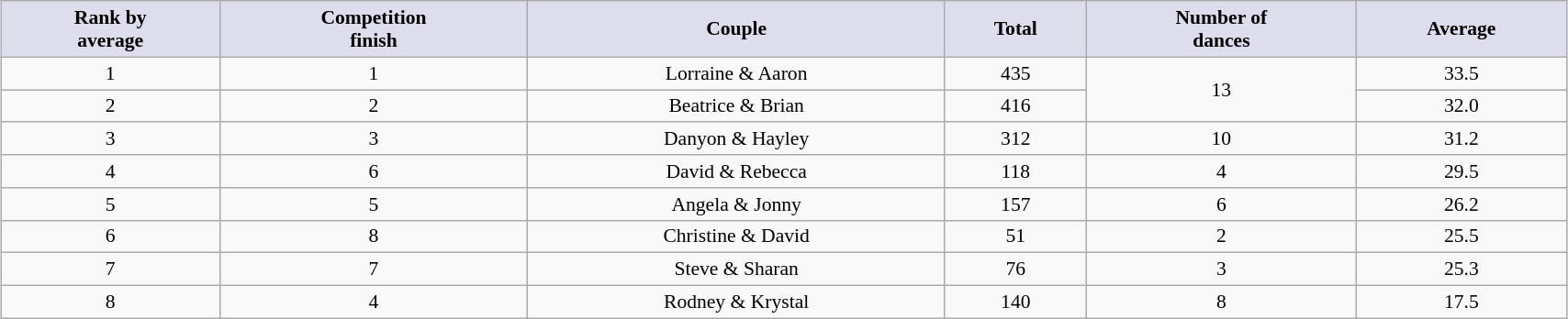<table class="wikitable sortable" style="font-size:90%; text-align:center; width:90%; margin: 5px;">
<tr>
<th style="background:#ddddee;">Rank by<br> average</th>
<th style="background:#ddddee;">Competition<br> finish</th>
<th style="background:#ddddee;">Couple</th>
<th style="background:#ddddee;">Total</th>
<th style="background:#ddddee;">Number of<br> dances</th>
<th style="background:#ddddee;">Average</th>
</tr>
<tr>
<td>1</td>
<td>1</td>
<td>Lorraine & Aaron</td>
<td>435</td>
<td rowspan=2>13</td>
<td>33.5</td>
</tr>
<tr>
<td>2</td>
<td>2</td>
<td>Beatrice & Brian</td>
<td>416</td>
<td>32.0</td>
</tr>
<tr>
<td>3</td>
<td>3</td>
<td>Danyon & Hayley</td>
<td>312</td>
<td>10</td>
<td>31.2</td>
</tr>
<tr>
<td>4</td>
<td>6</td>
<td>David & Rebecca</td>
<td>118</td>
<td>4</td>
<td>29.5</td>
</tr>
<tr>
<td>5</td>
<td>5</td>
<td>Angela & Jonny</td>
<td>157</td>
<td>6</td>
<td>26.2</td>
</tr>
<tr>
<td>6</td>
<td>8</td>
<td>Christine & David</td>
<td>51</td>
<td>2</td>
<td>25.5</td>
</tr>
<tr>
<td>7</td>
<td>7</td>
<td>Steve & Sharan</td>
<td>76</td>
<td>3</td>
<td>25.3</td>
</tr>
<tr>
<td>8</td>
<td>4</td>
<td>Rodney & Krystal</td>
<td>140</td>
<td>8</td>
<td>17.5</td>
</tr>
</table>
